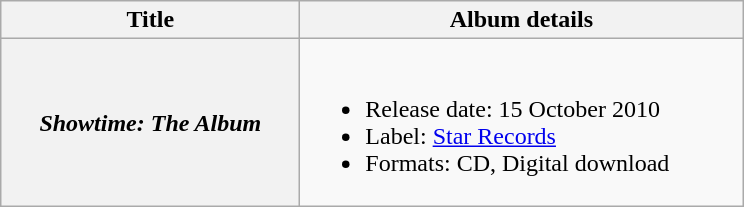<table class="wikitable plainrowheaders">
<tr>
<th style="width:12em;">Title</th>
<th style="width:18em;">Album details</th>
</tr>
<tr>
<th scope="row"><em>Showtime: The Album</em></th>
<td><br><ul><li>Release date: 15 October 2010</li><li>Label: <a href='#'>Star Records</a></li><li>Formats: CD, Digital download</li></ul></td>
</tr>
</table>
